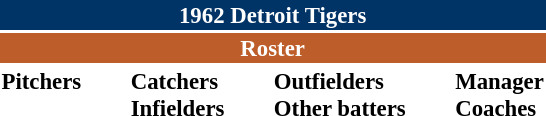<table class="toccolours" style="font-size: 95%;">
<tr>
<th colspan="10" style="background-color: #003366; color: white; text-align: center;">1962 Detroit Tigers</th>
</tr>
<tr>
<td colspan="10" style="background-color: #bd5d29; color: white; text-align: center;"><strong>Roster</strong></td>
</tr>
<tr>
<td valign="top"><strong>Pitchers</strong><br>















</td>
<td width="25px"></td>
<td valign="top"><strong>Catchers</strong><br>

<strong>Infielders</strong>









</td>
<td width="25px"></td>
<td valign="top"><strong>Outfielders</strong><br>






<strong>Other batters</strong>
</td>
<td width="25px"></td>
<td valign="top"><strong>Manager</strong><br>
<strong>Coaches</strong>


</td>
</tr>
<tr>
</tr>
</table>
